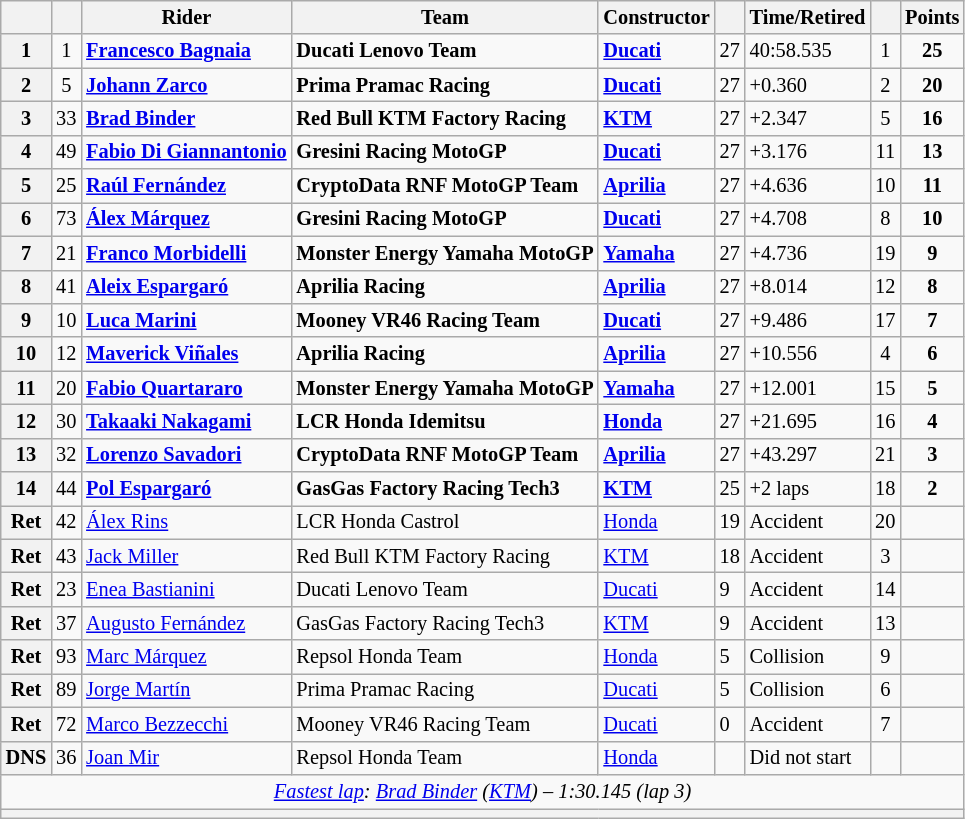<table class="wikitable sortable" style="font-size: 85%;">
<tr>
<th scope="col"></th>
<th scope="col"></th>
<th scope="col">Rider</th>
<th scope="col">Team</th>
<th scope="col">Constructor</th>
<th scope="col" class="unsortable"></th>
<th scope="col" class="unsortable">Time/Retired</th>
<th scope="col"></th>
<th scope="col">Points</th>
</tr>
<tr>
<th scope="row">1</th>
<td align="center">1</td>
<td data-sort-value="bag"> <strong><a href='#'>Francesco Bagnaia</a></strong></td>
<td><strong>Ducati Lenovo Team</strong></td>
<td><strong><a href='#'>Ducati</a></strong></td>
<td>27</td>
<td>40:58.535</td>
<td align="center">1</td>
<td align="center"><strong>25</strong></td>
</tr>
<tr>
<th scope="row">2</th>
<td align="center">5</td>
<td data-sort-value="zar"> <strong><a href='#'>Johann Zarco</a></strong></td>
<td><strong>Prima Pramac Racing</strong></td>
<td><strong><a href='#'>Ducati</a></strong></td>
<td>27</td>
<td>+0.360</td>
<td align="center">2</td>
<td align="center"><strong>20</strong></td>
</tr>
<tr>
<th scope="row">3</th>
<td align="center">33</td>
<td data-sort-value="bin"> <strong><a href='#'>Brad Binder</a></strong></td>
<td><strong>Red Bull KTM Factory Racing</strong></td>
<td><strong><a href='#'>KTM</a></strong></td>
<td>27</td>
<td>+2.347</td>
<td align="center">5</td>
<td align="center"><strong>16</strong></td>
</tr>
<tr>
<th scope="row">4</th>
<td align="center">49</td>
<td data-sort-value="dig"> <strong><a href='#'>Fabio Di Giannantonio</a></strong></td>
<td><strong>Gresini Racing MotoGP</strong></td>
<td><strong><a href='#'>Ducati</a></strong></td>
<td>27</td>
<td>+3.176</td>
<td align="center">11</td>
<td align="center"><strong>13</strong></td>
</tr>
<tr>
<th scope="row">5</th>
<td align="center">25</td>
<td data-sort-value="ferr"> <strong><a href='#'>Raúl Fernández</a></strong></td>
<td><strong>CryptoData RNF MotoGP Team</strong></td>
<td><strong><a href='#'>Aprilia</a></strong></td>
<td>27</td>
<td>+4.636</td>
<td align="center">10</td>
<td align="center"><strong>11</strong></td>
</tr>
<tr>
<th scope="row">6</th>
<td align="center">73</td>
<td data-sort-value="marqa"> <strong><a href='#'>Álex Márquez</a></strong></td>
<td><strong>Gresini Racing MotoGP</strong></td>
<td><strong><a href='#'>Ducati</a></strong></td>
<td>27</td>
<td>+4.708</td>
<td align="center">8</td>
<td align="center"><strong>10</strong></td>
</tr>
<tr>
<th scope="row">7</th>
<td align="center">21</td>
<td data-sort-value="mor"> <strong><a href='#'>Franco Morbidelli</a></strong></td>
<td><strong>Monster Energy Yamaha MotoGP</strong></td>
<td><strong><a href='#'>Yamaha</a></strong></td>
<td>27</td>
<td>+4.736</td>
<td align="center">19</td>
<td align="center"><strong>9</strong></td>
</tr>
<tr>
<th scope="row">8</th>
<td align="center">41</td>
<td data-sort-value="espa"> <strong><a href='#'>Aleix Espargaró</a></strong></td>
<td><strong>Aprilia Racing</strong></td>
<td><strong><a href='#'>Aprilia</a></strong></td>
<td>27</td>
<td>+8.014</td>
<td align="center">12</td>
<td align="center"><strong>8</strong></td>
</tr>
<tr>
<th scope="row">9</th>
<td align="center">10</td>
<td data-sort-value="mari"> <strong><a href='#'>Luca Marini</a></strong></td>
<td><strong>Mooney VR46 Racing Team</strong></td>
<td><strong><a href='#'>Ducati</a></strong></td>
<td>27</td>
<td>+9.486</td>
<td align="center">17</td>
<td align="center"><strong>7</strong></td>
</tr>
<tr>
<th scope="row">10</th>
<td align="center">12</td>
<td data-sort-value="vin"> <strong><a href='#'>Maverick Viñales</a></strong></td>
<td><strong>Aprilia Racing</strong></td>
<td><strong><a href='#'>Aprilia</a></strong></td>
<td>27</td>
<td>+10.556</td>
<td align="center">4</td>
<td align="center"><strong>6</strong></td>
</tr>
<tr>
<th scope="row">11</th>
<td align="center">20</td>
<td data-sort-value="qua"> <strong><a href='#'>Fabio Quartararo</a></strong></td>
<td><strong>Monster Energy Yamaha MotoGP</strong></td>
<td><strong><a href='#'>Yamaha</a></strong></td>
<td>27</td>
<td>+12.001</td>
<td align="center">15</td>
<td align="center"><strong>5</strong></td>
</tr>
<tr>
<th scope="row">12</th>
<td align="center">30</td>
<td data-sort-value="nak"> <strong><a href='#'>Takaaki Nakagami</a></strong></td>
<td><strong>LCR Honda Idemitsu</strong></td>
<td><strong><a href='#'>Honda</a></strong></td>
<td>27</td>
<td>+21.695</td>
<td align="center">16</td>
<td align="center"><strong>4</strong></td>
</tr>
<tr>
<th scope="row">13</th>
<td align="center">32</td>
<td data-sort-value="sav"> <strong><a href='#'>Lorenzo Savadori</a></strong></td>
<td><strong>CryptoData RNF MotoGP Team</strong></td>
<td><strong><a href='#'>Aprilia</a></strong></td>
<td>27</td>
<td>+43.297</td>
<td align="center">21</td>
<td align="center"><strong>3</strong></td>
</tr>
<tr>
<th scope="row">14</th>
<td align="center">44</td>
<td data-sort-value="espp"> <strong><a href='#'>Pol Espargaró</a></strong></td>
<td><strong>GasGas Factory Racing Tech3</strong></td>
<td><strong><a href='#'>KTM</a></strong></td>
<td>25</td>
<td>+2 laps</td>
<td align="center">18</td>
<td align="center"><strong>2</strong></td>
</tr>
<tr>
<th scope="row">Ret</th>
<td align="center">42</td>
<td data-sort-value="rin"> <a href='#'>Álex Rins</a></td>
<td>LCR Honda Castrol</td>
<td><a href='#'>Honda</a></td>
<td>19</td>
<td>Accident</td>
<td align="center">20</td>
<td align="center"></td>
</tr>
<tr>
<th scope="row">Ret</th>
<td align="center">43</td>
<td data-sort-value="mil"> <a href='#'>Jack Miller</a></td>
<td>Red Bull KTM Factory Racing</td>
<td><a href='#'>KTM</a></td>
<td>18</td>
<td>Accident</td>
<td align="center">3</td>
<td align="center"></td>
</tr>
<tr>
<th scope="row">Ret</th>
<td align="center">23</td>
<td data-sort-value="bas"> <a href='#'>Enea Bastianini</a></td>
<td>Ducati Lenovo Team</td>
<td><a href='#'>Ducati</a></td>
<td>9</td>
<td>Accident</td>
<td align="center">14</td>
<td align="center"></td>
</tr>
<tr>
<th scope="row">Ret</th>
<td align="center">37</td>
<td data-sort-value="fera"> <a href='#'>Augusto Fernández</a></td>
<td>GasGas Factory Racing Tech3</td>
<td><a href='#'>KTM</a></td>
<td>9</td>
<td>Accident</td>
<td align="center">13</td>
<td align="center"></td>
</tr>
<tr>
<th scope="row">Ret</th>
<td align="center">93</td>
<td data-sort-value="marqm"> <a href='#'>Marc Márquez</a></td>
<td>Repsol Honda Team</td>
<td><a href='#'>Honda</a></td>
<td>5</td>
<td>Collision</td>
<td align="center">9</td>
<td align="center"></td>
</tr>
<tr>
<th scope="row">Ret</th>
<td align="center">89</td>
<td data-sort-value="mart"> <a href='#'>Jorge Martín</a></td>
<td>Prima Pramac Racing</td>
<td><a href='#'>Ducati</a></td>
<td>5</td>
<td>Collision</td>
<td align="center">6</td>
<td align="center"></td>
</tr>
<tr>
<th scope="row">Ret</th>
<td align="center">72</td>
<td data-sort-value="bez"> <a href='#'>Marco Bezzecchi</a></td>
<td>Mooney VR46 Racing Team</td>
<td><a href='#'>Ducati</a></td>
<td>0</td>
<td>Accident</td>
<td align="center">7</td>
<td align="center"></td>
</tr>
<tr>
<th scope="row">DNS</th>
<td align="center">36</td>
<td data-sort-value="mir"> <a href='#'>Joan Mir</a></td>
<td>Repsol Honda Team</td>
<td><a href='#'>Honda</a></td>
<td></td>
<td>Did not start</td>
<td align="center"></td>
<td></td>
</tr>
<tr class="sortbottom">
<td colspan="9" style="text-align:center"><em><a href='#'>Fastest lap</a>:  <a href='#'>Brad Binder</a> (<a href='#'>KTM</a>) – 1:30.145 (lap 3)</em></td>
</tr>
<tr>
<th colspan=9></th>
</tr>
</table>
